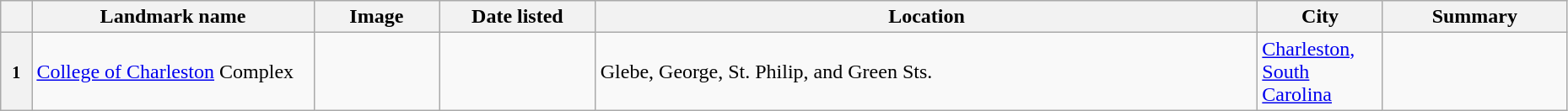<table class="wikitable sortable" style="width:98%">
<tr>
<th width = 2% ></th>
<th width = 18% ><strong>Landmark name</strong></th>
<th width = 8% class="unsortable" ><strong>Image</strong></th>
<th width = 10% ><strong>Date listed</strong></th>
<th><strong>Location</strong></th>
<th width = 8% ><strong>City</strong></th>
<th class="unsortable" ><strong>Summary</strong></th>
</tr>
<tr>
<th><small>1</small></th>
<td><a href='#'>College of Charleston</a> Complex</td>
<td></td>
<td></td>
<td>Glebe, George, St. Philip, and Green Sts.<br><small></small></td>
<td><a href='#'>Charleston, South Carolina</a></td>
<td></td>
</tr>
</table>
